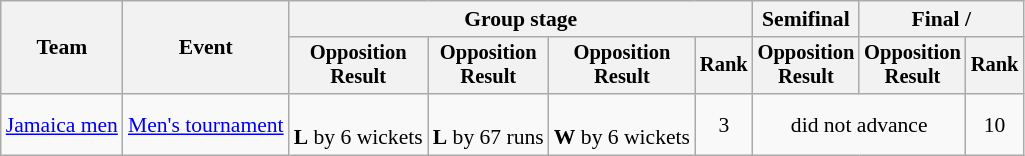<table class=wikitable style=font-size:90%>
<tr>
<th rowspan=2>Team</th>
<th rowspan=2>Event</th>
<th colspan=4>Group stage</th>
<th>Semifinal</th>
<th colspan=2>Final / </th>
</tr>
<tr style=font-size:95%>
<th>Opposition<br>Result</th>
<th>Opposition<br>Result</th>
<th>Opposition<br>Result</th>
<th>Rank</th>
<th>Opposition<br>Result</th>
<th>Opposition<br>Result</th>
<th>Rank</th>
</tr>
<tr align=center>
<td align=left><a href='#'>Jamaica men</a></td>
<td align=left><a href='#'>Men's tournament</a></td>
<td><br> <strong>L</strong> by 6 wickets</td>
<td><br> <strong>L</strong> by 67 runs</td>
<td><br> <strong>W</strong> by 6 wickets</td>
<td>3</td>
<td colspan=2>did not advance</td>
<td>10</td>
</tr>
</table>
